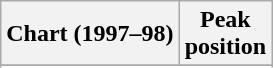<table class="wikitable sortable plainrowheaders" style="text-align:center">
<tr>
<th>Chart (1997–98)</th>
<th>Peak <br>position</th>
</tr>
<tr>
</tr>
<tr>
</tr>
</table>
